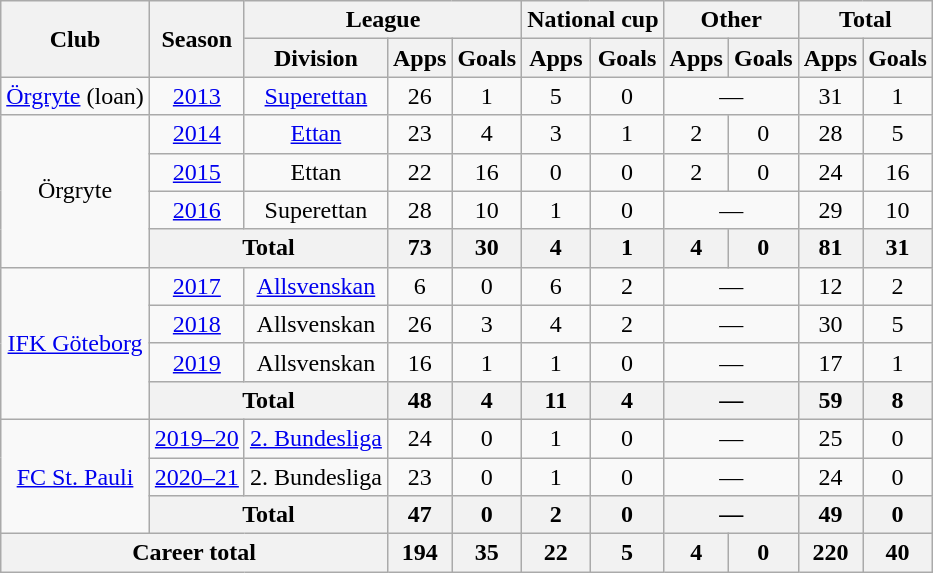<table class="wikitable" style="text-align: center">
<tr>
<th rowspan="2">Club</th>
<th rowspan="2">Season</th>
<th colspan="3">League</th>
<th colspan="2">National cup</th>
<th colspan="2">Other</th>
<th colspan="2">Total</th>
</tr>
<tr>
<th>Division</th>
<th>Apps</th>
<th>Goals</th>
<th>Apps</th>
<th>Goals</th>
<th>Apps</th>
<th>Goals</th>
<th>Apps</th>
<th>Goals</th>
</tr>
<tr>
<td><a href='#'>Örgryte</a> (loan)</td>
<td><a href='#'>2013</a></td>
<td><a href='#'>Superettan</a></td>
<td>26</td>
<td>1</td>
<td>5</td>
<td>0</td>
<td colspan="2">—</td>
<td>31</td>
<td>1</td>
</tr>
<tr>
<td rowspan="4">Örgryte</td>
<td><a href='#'>2014</a></td>
<td><a href='#'>Ettan</a></td>
<td>23</td>
<td>4</td>
<td>3</td>
<td>1</td>
<td>2</td>
<td>0</td>
<td>28</td>
<td>5</td>
</tr>
<tr>
<td><a href='#'>2015</a></td>
<td>Ettan</td>
<td>22</td>
<td>16</td>
<td>0</td>
<td>0</td>
<td>2</td>
<td>0</td>
<td>24</td>
<td>16</td>
</tr>
<tr>
<td><a href='#'>2016</a></td>
<td>Superettan</td>
<td>28</td>
<td>10</td>
<td>1</td>
<td>0</td>
<td colspan="2">—</td>
<td>29</td>
<td>10</td>
</tr>
<tr>
<th colspan="2">Total</th>
<th>73</th>
<th>30</th>
<th>4</th>
<th>1</th>
<th>4</th>
<th>0</th>
<th>81</th>
<th>31</th>
</tr>
<tr>
<td rowspan="4"><a href='#'>IFK Göteborg</a></td>
<td><a href='#'>2017</a></td>
<td><a href='#'>Allsvenskan</a></td>
<td>6</td>
<td>0</td>
<td>6</td>
<td>2</td>
<td colspan="2">—</td>
<td>12</td>
<td>2</td>
</tr>
<tr>
<td><a href='#'>2018</a></td>
<td>Allsvenskan</td>
<td>26</td>
<td>3</td>
<td>4</td>
<td>2</td>
<td colspan="2">—</td>
<td>30</td>
<td>5</td>
</tr>
<tr>
<td><a href='#'>2019</a></td>
<td>Allsvenskan</td>
<td>16</td>
<td>1</td>
<td>1</td>
<td>0</td>
<td colspan="2">—</td>
<td>17</td>
<td>1</td>
</tr>
<tr>
<th colspan="2">Total</th>
<th>48</th>
<th>4</th>
<th>11</th>
<th>4</th>
<th colspan="2">—</th>
<th>59</th>
<th>8</th>
</tr>
<tr>
<td rowspan="3"><a href='#'>FC St. Pauli</a></td>
<td><a href='#'>2019–20</a></td>
<td><a href='#'>2. Bundesliga</a></td>
<td>24</td>
<td>0</td>
<td>1</td>
<td>0</td>
<td colspan="2">—</td>
<td>25</td>
<td>0</td>
</tr>
<tr>
<td><a href='#'>2020–21</a></td>
<td>2. Bundesliga</td>
<td>23</td>
<td>0</td>
<td>1</td>
<td>0</td>
<td colspan="2">—</td>
<td>24</td>
<td>0</td>
</tr>
<tr>
<th colspan="2">Total</th>
<th>47</th>
<th>0</th>
<th>2</th>
<th>0</th>
<th colspan="2">—</th>
<th>49</th>
<th>0</th>
</tr>
<tr>
<th colspan="3">Career total</th>
<th>194</th>
<th>35</th>
<th>22</th>
<th>5</th>
<th>4</th>
<th>0</th>
<th>220</th>
<th>40</th>
</tr>
</table>
